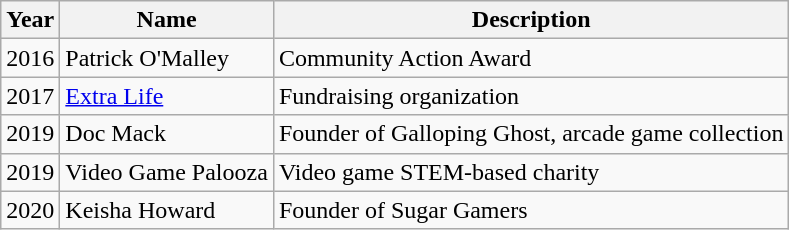<table class="wikitable sortable">
<tr>
<th>Year</th>
<th>Name</th>
<th>Description</th>
</tr>
<tr>
<td>2016</td>
<td>Patrick O'Malley</td>
<td>Community Action Award</td>
</tr>
<tr>
<td>2017</td>
<td><a href='#'>Extra Life</a></td>
<td>Fundraising organization</td>
</tr>
<tr>
<td>2019</td>
<td>Doc Mack</td>
<td>Founder of Galloping Ghost, arcade game collection</td>
</tr>
<tr>
<td>2019</td>
<td>Video Game Palooza</td>
<td>Video game STEM-based charity</td>
</tr>
<tr>
<td>2020</td>
<td>Keisha Howard</td>
<td>Founder of Sugar Gamers</td>
</tr>
</table>
